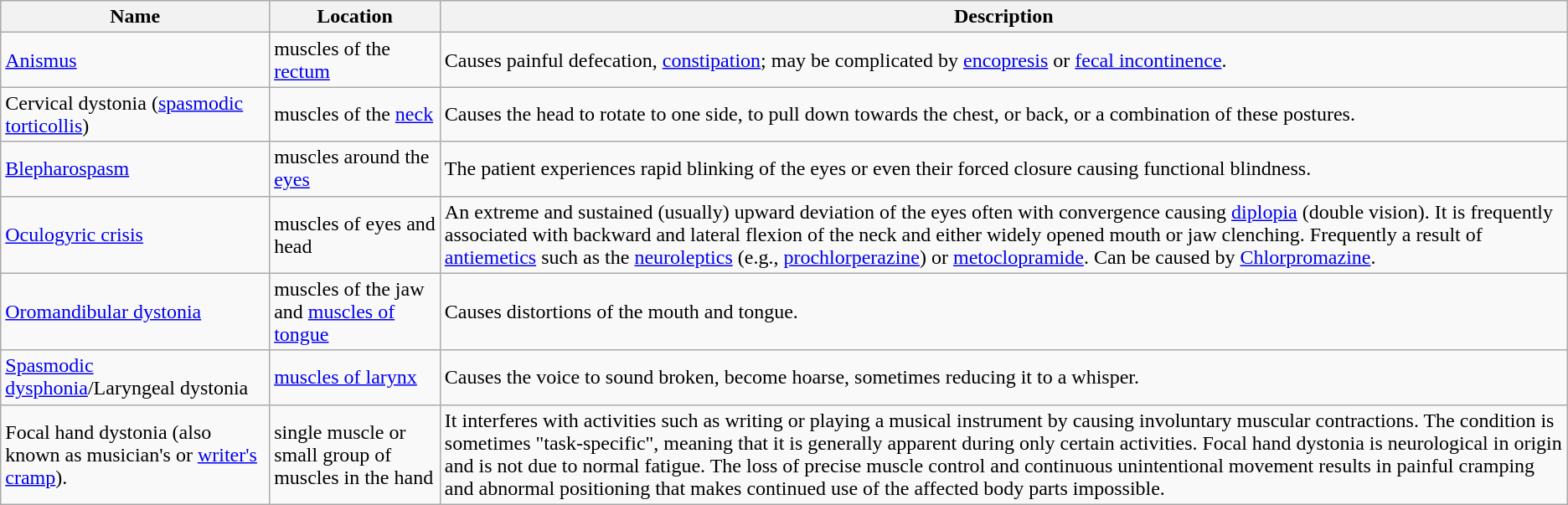<table class="wikitable">
<tr>
<th>Name</th>
<th>Location</th>
<th>Description</th>
</tr>
<tr>
<td><a href='#'>Anismus</a></td>
<td>muscles of the <a href='#'>rectum</a></td>
<td>Causes painful defecation, <a href='#'>constipation</a>; may be complicated by <a href='#'>encopresis</a> or <a href='#'>fecal incontinence</a>.</td>
</tr>
<tr>
<td>Cervical dystonia (<a href='#'>spasmodic torticollis</a>)</td>
<td>muscles of the <a href='#'>neck</a></td>
<td>Causes the head to rotate to one side, to pull down towards the chest, or back, or a combination of these postures.</td>
</tr>
<tr>
<td><a href='#'>Blepharospasm</a></td>
<td>muscles around the <a href='#'>eyes</a></td>
<td>The patient experiences rapid blinking of the eyes or even their forced closure causing functional blindness.</td>
</tr>
<tr>
<td><a href='#'>Oculogyric crisis</a></td>
<td>muscles of eyes and head</td>
<td>An extreme and sustained (usually) upward deviation of the eyes often with convergence causing <a href='#'>diplopia</a> (double vision). It is frequently associated with backward and lateral flexion of the neck and either widely opened mouth or jaw clenching. Frequently a result of <a href='#'>antiemetics</a> such as the <a href='#'>neuroleptics</a> (e.g., <a href='#'>prochlorperazine</a>) or <a href='#'>metoclopramide</a>. Can be caused by <a href='#'>Chlorpromazine</a>.</td>
</tr>
<tr>
<td><a href='#'>Oromandibular dystonia</a></td>
<td>muscles of the jaw and <a href='#'>muscles of tongue</a></td>
<td>Causes distortions of the mouth and tongue.</td>
</tr>
<tr>
<td><a href='#'>Spasmodic dysphonia</a>/Laryngeal dystonia</td>
<td><a href='#'>muscles of larynx</a></td>
<td>Causes the voice to sound broken, become hoarse, sometimes reducing it to a whisper.</td>
</tr>
<tr>
<td>Focal hand dystonia (also known as musician's or <a href='#'>writer's cramp</a>).</td>
<td>single muscle or small group of muscles in the hand</td>
<td>It interferes with activities such as writing or playing a musical instrument by causing involuntary muscular contractions. The condition is sometimes "task-specific", meaning that it is generally apparent during only certain activities. Focal hand dystonia is neurological in origin and is not due to normal fatigue. The loss of precise muscle control and continuous unintentional movement results in painful cramping and abnormal positioning that makes continued use of the affected body parts impossible.</td>
</tr>
</table>
